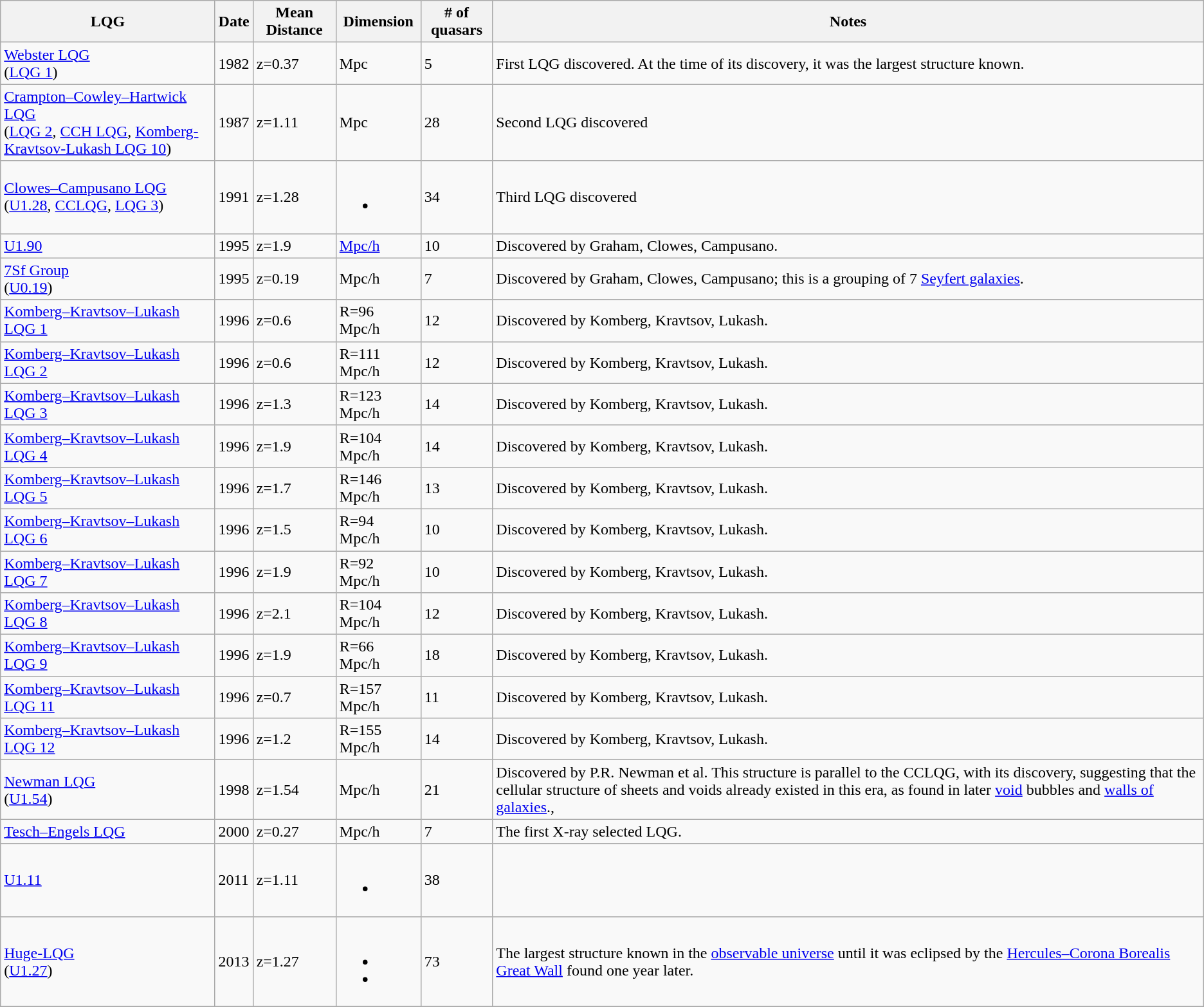<table class="wikitable sortable">
<tr>
<th>LQG</th>
<th>Date</th>
<th>Mean Distance</th>
<th>Dimension</th>
<th># of quasars</th>
<th>Notes</th>
</tr>
<tr>
<td><a href='#'>Webster LQG</a> <br> (<a href='#'>LQG 1</a>)</td>
<td>1982</td>
<td>z=0.37</td>
<td> Mpc</td>
<td>5</td>
<td>First LQG discovered. At the time of its discovery, it was the largest structure known.</td>
</tr>
<tr>
<td><a href='#'>Crampton–Cowley–Hartwick LQG</a> <br> (<a href='#'>LQG 2</a>, <a href='#'>CCH LQG</a>, <a href='#'>Komberg-Kravtsov-Lukash LQG 10</a>)</td>
<td>1987</td>
<td>z=1.11</td>
<td> Mpc</td>
<td>28</td>
<td>Second LQG discovered </td>
</tr>
<tr>
<td><a href='#'>Clowes–Campusano LQG</a> <br> (<a href='#'>U1.28</a>, <a href='#'>CCLQG</a>, <a href='#'>LQG 3</a>)</td>
<td>1991</td>
<td>z=1.28</td>
<td><br><ul><li></li></ul></td>
<td>34</td>
<td>Third LQG discovered </td>
</tr>
<tr>
<td><a href='#'>U1.90</a></td>
<td>1995</td>
<td>z=1.9</td>
<td> <a href='#'>Mpc/h</a></td>
<td>10</td>
<td>Discovered by Graham, Clowes, Campusano.</td>
</tr>
<tr>
<td><a href='#'>7Sf Group</a> <br> (<a href='#'>U0.19</a>)</td>
<td>1995</td>
<td>z=0.19</td>
<td> Mpc/h</td>
<td>7</td>
<td>Discovered by Graham, Clowes, Campusano; this is a grouping of 7 <a href='#'>Seyfert galaxies</a>.</td>
</tr>
<tr>
<td><a href='#'>Komberg–Kravtsov–Lukash LQG 1</a></td>
<td>1996</td>
<td>z=0.6</td>
<td>R=96 Mpc/h</td>
<td>12</td>
<td>Discovered by Komberg, Kravtsov, Lukash.</td>
</tr>
<tr>
<td><a href='#'>Komberg–Kravtsov–Lukash LQG 2</a></td>
<td>1996</td>
<td>z=0.6</td>
<td>R=111 Mpc/h</td>
<td>12</td>
<td>Discovered by Komberg, Kravtsov, Lukash.</td>
</tr>
<tr>
<td><a href='#'>Komberg–Kravtsov–Lukash LQG 3</a></td>
<td>1996</td>
<td>z=1.3</td>
<td>R=123 Mpc/h</td>
<td>14</td>
<td>Discovered by Komberg, Kravtsov, Lukash.</td>
</tr>
<tr>
<td><a href='#'>Komberg–Kravtsov–Lukash LQG 4</a></td>
<td>1996</td>
<td>z=1.9</td>
<td>R=104 Mpc/h</td>
<td>14</td>
<td>Discovered by Komberg, Kravtsov, Lukash.</td>
</tr>
<tr>
<td><a href='#'>Komberg–Kravtsov–Lukash LQG 5</a></td>
<td>1996</td>
<td>z=1.7</td>
<td>R=146 Mpc/h</td>
<td>13</td>
<td>Discovered by Komberg, Kravtsov, Lukash.</td>
</tr>
<tr>
<td><a href='#'>Komberg–Kravtsov–Lukash LQG 6</a></td>
<td>1996</td>
<td>z=1.5</td>
<td>R=94 Mpc/h</td>
<td>10</td>
<td>Discovered by Komberg, Kravtsov, Lukash.</td>
</tr>
<tr>
<td><a href='#'>Komberg–Kravtsov–Lukash LQG 7</a></td>
<td>1996</td>
<td>z=1.9</td>
<td>R=92 Mpc/h</td>
<td>10</td>
<td>Discovered by Komberg, Kravtsov, Lukash.</td>
</tr>
<tr>
<td><a href='#'>Komberg–Kravtsov–Lukash LQG 8</a></td>
<td>1996</td>
<td>z=2.1</td>
<td>R=104 Mpc/h</td>
<td>12</td>
<td>Discovered by Komberg, Kravtsov, Lukash.</td>
</tr>
<tr>
<td><a href='#'>Komberg–Kravtsov–Lukash LQG 9</a></td>
<td>1996</td>
<td>z=1.9</td>
<td>R=66 Mpc/h</td>
<td>18</td>
<td>Discovered by Komberg, Kravtsov, Lukash.</td>
</tr>
<tr>
<td><a href='#'>Komberg–Kravtsov–Lukash LQG 11</a></td>
<td>1996</td>
<td>z=0.7</td>
<td>R=157 Mpc/h</td>
<td>11</td>
<td>Discovered by Komberg, Kravtsov, Lukash.</td>
</tr>
<tr>
<td><a href='#'>Komberg–Kravtsov–Lukash LQG 12</a></td>
<td>1996</td>
<td>z=1.2</td>
<td>R=155 Mpc/h</td>
<td>14</td>
<td>Discovered by Komberg, Kravtsov, Lukash.</td>
</tr>
<tr>
<td><a href='#'>Newman LQG</a> <br> (<a href='#'>U1.54</a>)</td>
<td>1998</td>
<td>z=1.54</td>
<td> Mpc/h</td>
<td>21</td>
<td>Discovered by P.R. Newman et al. This structure is parallel to the CCLQG, with its discovery, suggesting that the cellular structure of sheets and voids already existed in this era, as found in later <a href='#'>void</a> bubbles and <a href='#'>walls of galaxies</a>.,</td>
</tr>
<tr>
<td><a href='#'>Tesch–Engels LQG</a></td>
<td>2000</td>
<td>z=0.27</td>
<td> Mpc/h</td>
<td>7</td>
<td>The first X-ray selected LQG.</td>
</tr>
<tr>
<td><a href='#'>U1.11</a></td>
<td>2011</td>
<td>z=1.11</td>
<td><br><ul><li></li></ul></td>
<td>38</td>
<td></td>
</tr>
<tr>
<td><a href='#'>Huge-LQG</a> <br> (<a href='#'>U1.27</a>)</td>
<td>2013</td>
<td>z=1.27</td>
<td><br><ul><li></li><li></li></ul></td>
<td>73</td>
<td>The largest structure known in the <a href='#'>observable universe</a> until it was eclipsed by the <a href='#'>Hercules–Corona Borealis Great Wall</a> found one year later.</td>
</tr>
<tr>
</tr>
</table>
